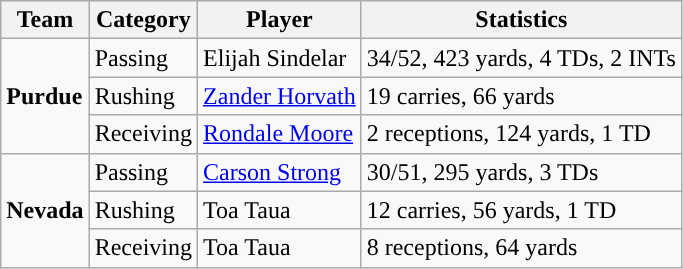<table class="wikitable" style="float: left;">
<tr>
<th>Team</th>
<th>Category</th>
<th>Player</th>
<th>Statistics</th>
</tr>
<tr>
<td rowspan=3><strong>Purdue</strong></td>
<td>Passing</td>
<td>Elijah Sindelar</td>
<td>34/52, 423 yards, 4 TDs, 2 INTs</td>
</tr>
<tr>
<td>Rushing</td>
<td><a href='#'>Zander Horvath</a></td>
<td>19 carries, 66 yards</td>
</tr>
<tr>
<td>Receiving</td>
<td><a href='#'>Rondale Moore</a></td>
<td>2 receptions, 124 yards, 1 TD</td>
</tr>
<tr>
<td rowspan=3><strong>Nevada</strong></td>
<td>Passing</td>
<td><a href='#'>Carson Strong</a></td>
<td>30/51, 295 yards, 3 TDs</td>
</tr>
<tr>
<td>Rushing</td>
<td>Toa Taua</td>
<td>12 carries, 56 yards, 1 TD</td>
</tr>
<tr>
<td>Receiving</td>
<td>Toa Taua</td>
<td>8 receptions, 64 yards</td>
</tr>
</table>
